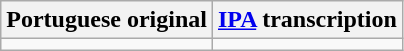<table class="wikitable">
<tr>
<th>Portuguese original</th>
<th><a href='#'>IPA</a> transcription</th>
</tr>
<tr style="vertical-align:top; white-space:nowrap;">
<td></td>
<td></td>
</tr>
</table>
